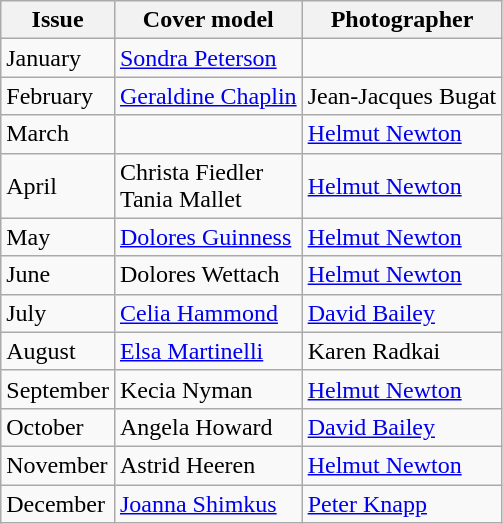<table class="sortable wikitable">
<tr>
<th>Issue</th>
<th>Cover model</th>
<th>Photographer</th>
</tr>
<tr>
<td>January</td>
<td><a href='#'>Sondra Peterson</a></td>
<td></td>
</tr>
<tr>
<td>February</td>
<td><a href='#'>Geraldine Chaplin</a></td>
<td>Jean-Jacques Bugat</td>
</tr>
<tr>
<td>March</td>
<td></td>
<td><a href='#'>Helmut Newton</a></td>
</tr>
<tr>
<td>April</td>
<td>Christa Fiedler <br> Tania Mallet</td>
<td><a href='#'>Helmut Newton</a></td>
</tr>
<tr>
<td>May</td>
<td><a href='#'>Dolores Guinness</a></td>
<td><a href='#'>Helmut Newton</a></td>
</tr>
<tr>
<td>June</td>
<td>Dolores Wettach</td>
<td><a href='#'>Helmut Newton</a></td>
</tr>
<tr>
<td>July</td>
<td><a href='#'>Celia Hammond</a></td>
<td><a href='#'>David Bailey</a></td>
</tr>
<tr>
<td>August</td>
<td><a href='#'>Elsa Martinelli</a></td>
<td>Karen Radkai</td>
</tr>
<tr>
<td>September</td>
<td>Kecia Nyman</td>
<td><a href='#'>Helmut Newton</a></td>
</tr>
<tr>
<td>October</td>
<td>Angela Howard</td>
<td><a href='#'>David Bailey</a></td>
</tr>
<tr>
<td>November</td>
<td>Astrid Heeren</td>
<td><a href='#'>Helmut Newton</a></td>
</tr>
<tr>
<td>December</td>
<td><a href='#'>Joanna Shimkus</a></td>
<td><a href='#'>Peter Knapp</a></td>
</tr>
</table>
